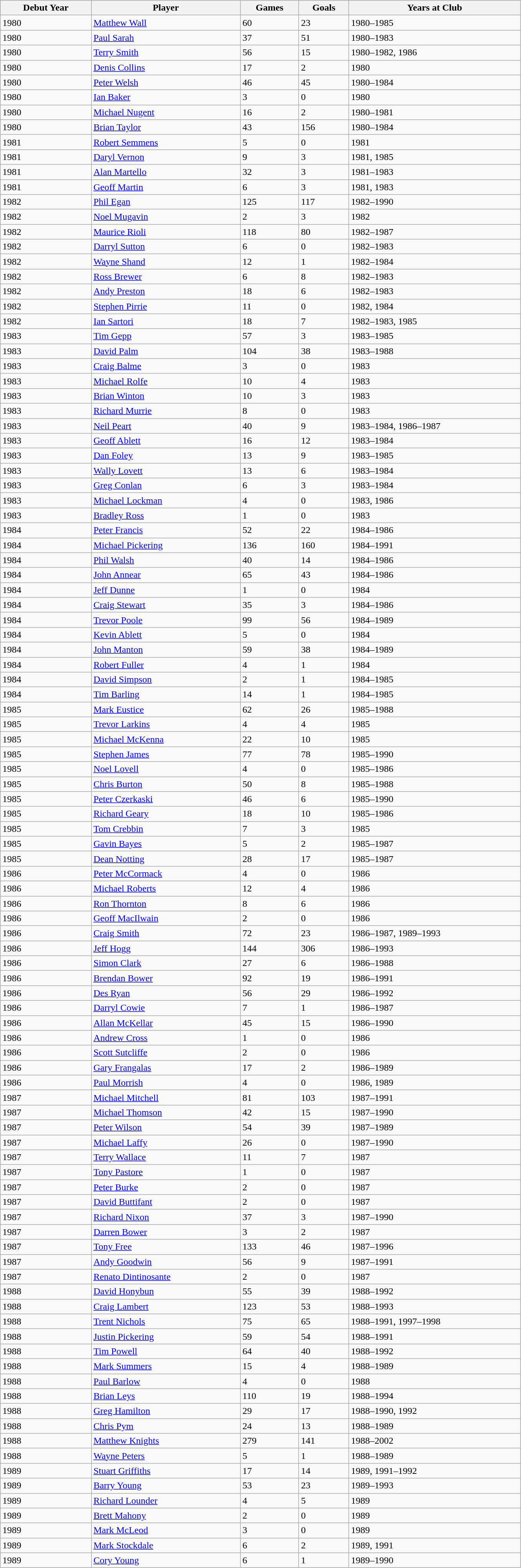<table class="wikitable" style="width:70%;">
<tr style="background:#87cefa;">
<th>Debut Year</th>
<th>Player</th>
<th>Games</th>
<th>Goals</th>
<th>Years at Club</th>
</tr>
<tr>
<td>1980</td>
<td><a href='#'>Matthew Wall</a></td>
<td>60</td>
<td>23</td>
<td>1980–1985</td>
</tr>
<tr>
<td>1980</td>
<td><a href='#'>Paul Sarah</a></td>
<td>37</td>
<td>51</td>
<td>1980–1983</td>
</tr>
<tr>
<td>1980</td>
<td><a href='#'>Terry Smith</a></td>
<td>56</td>
<td>15</td>
<td>1980–1982, 1986</td>
</tr>
<tr>
<td>1980</td>
<td><a href='#'>Denis Collins</a></td>
<td>17</td>
<td>2</td>
<td>1980</td>
</tr>
<tr>
<td>1980</td>
<td><a href='#'>Peter Welsh</a></td>
<td>46</td>
<td>45</td>
<td>1980–1984</td>
</tr>
<tr>
<td>1980</td>
<td><a href='#'>Ian Baker</a></td>
<td>3</td>
<td>0</td>
<td>1980</td>
</tr>
<tr>
<td>1980</td>
<td><a href='#'>Michael Nugent</a></td>
<td>16</td>
<td>2</td>
<td>1980–1981</td>
</tr>
<tr>
<td>1980</td>
<td><a href='#'>Brian Taylor</a></td>
<td>43</td>
<td>156</td>
<td>1980–1984</td>
</tr>
<tr>
<td>1981</td>
<td><a href='#'>Robert Semmens</a></td>
<td>5</td>
<td>0</td>
<td>1981</td>
</tr>
<tr>
<td>1981</td>
<td><a href='#'>Daryl Vernon</a></td>
<td>9</td>
<td>3</td>
<td>1981, 1985</td>
</tr>
<tr>
<td>1981</td>
<td><a href='#'>Alan Martello</a></td>
<td>32</td>
<td>3</td>
<td>1981–1983</td>
</tr>
<tr>
<td>1981</td>
<td><a href='#'>Geoff Martin</a></td>
<td>6</td>
<td>3</td>
<td>1981, 1983</td>
</tr>
<tr>
<td>1982</td>
<td><a href='#'>Phil Egan</a></td>
<td>125</td>
<td>117</td>
<td>1982–1990</td>
</tr>
<tr>
<td>1982</td>
<td><a href='#'>Noel Mugavin</a></td>
<td>2</td>
<td>3</td>
<td>1982</td>
</tr>
<tr>
<td>1982</td>
<td><a href='#'>Maurice Rioli</a></td>
<td>118</td>
<td>80</td>
<td>1982–1987</td>
</tr>
<tr>
<td>1982</td>
<td><a href='#'>Darryl Sutton</a></td>
<td>6</td>
<td>0</td>
<td>1982–1983</td>
</tr>
<tr>
<td>1982</td>
<td><a href='#'>Wayne Shand</a></td>
<td>12</td>
<td>1</td>
<td>1982–1984</td>
</tr>
<tr>
<td>1982</td>
<td><a href='#'>Ross Brewer</a></td>
<td>6</td>
<td>8</td>
<td>1982–1983</td>
</tr>
<tr>
<td>1982</td>
<td><a href='#'>Andy Preston</a></td>
<td>18</td>
<td>6</td>
<td>1982–1983</td>
</tr>
<tr>
<td>1982</td>
<td><a href='#'>Stephen Pirrie</a></td>
<td>11</td>
<td>0</td>
<td>1982, 1984</td>
</tr>
<tr>
<td>1982</td>
<td><a href='#'>Ian Sartori</a></td>
<td>18</td>
<td>7</td>
<td>1982–1983, 1985</td>
</tr>
<tr>
<td>1983</td>
<td><a href='#'>Tim Gepp</a></td>
<td>57</td>
<td>3</td>
<td>1983–1985</td>
</tr>
<tr>
<td>1983</td>
<td><a href='#'>David Palm</a></td>
<td>104</td>
<td>38</td>
<td>1983–1988</td>
</tr>
<tr>
<td>1983</td>
<td><a href='#'>Craig Balme</a></td>
<td>3</td>
<td>0</td>
<td>1983</td>
</tr>
<tr>
<td>1983</td>
<td><a href='#'>Michael Rolfe</a></td>
<td>10</td>
<td>4</td>
<td>1983</td>
</tr>
<tr>
<td>1983</td>
<td><a href='#'>Brian Winton</a></td>
<td>10</td>
<td>3</td>
<td>1983</td>
</tr>
<tr>
<td>1983</td>
<td><a href='#'>Richard Murrie</a></td>
<td>8</td>
<td>0</td>
<td>1983</td>
</tr>
<tr>
<td>1983</td>
<td><a href='#'>Neil Peart</a></td>
<td>40</td>
<td>9</td>
<td>1983–1984, 1986–1987</td>
</tr>
<tr>
<td>1983</td>
<td><a href='#'>Geoff Ablett</a></td>
<td>16</td>
<td>12</td>
<td>1983–1984</td>
</tr>
<tr>
<td>1983</td>
<td><a href='#'>Dan Foley</a></td>
<td>13</td>
<td>9</td>
<td>1983–1985</td>
</tr>
<tr>
<td>1983</td>
<td><a href='#'>Wally Lovett</a></td>
<td>13</td>
<td>6</td>
<td>1983–1984</td>
</tr>
<tr>
<td>1983</td>
<td><a href='#'>Greg Conlan</a></td>
<td>6</td>
<td>3</td>
<td>1983–1984</td>
</tr>
<tr>
<td>1983</td>
<td><a href='#'>Michael Lockman</a></td>
<td>4</td>
<td>0</td>
<td>1983, 1986</td>
</tr>
<tr>
<td>1983</td>
<td><a href='#'>Bradley Ross</a></td>
<td>1</td>
<td>0</td>
<td>1983</td>
</tr>
<tr>
<td>1984</td>
<td><a href='#'>Peter Francis</a></td>
<td>52</td>
<td>22</td>
<td>1984–1986</td>
</tr>
<tr>
<td>1984</td>
<td><a href='#'>Michael Pickering</a></td>
<td>136</td>
<td>160</td>
<td>1984–1991</td>
</tr>
<tr>
<td>1984</td>
<td><a href='#'>Phil Walsh</a></td>
<td>40</td>
<td>14</td>
<td>1984–1986</td>
</tr>
<tr>
<td>1984</td>
<td><a href='#'>John Annear</a></td>
<td>65</td>
<td>43</td>
<td>1984–1986</td>
</tr>
<tr>
<td>1984</td>
<td><a href='#'>Jeff Dunne</a></td>
<td>1</td>
<td>0</td>
<td>1984</td>
</tr>
<tr>
<td>1984</td>
<td><a href='#'>Craig Stewart</a></td>
<td>35</td>
<td>3</td>
<td>1984–1986</td>
</tr>
<tr>
<td>1984</td>
<td><a href='#'>Trevor Poole</a></td>
<td>99</td>
<td>56</td>
<td>1984–1989</td>
</tr>
<tr>
<td>1984</td>
<td><a href='#'>Kevin Ablett</a></td>
<td>5</td>
<td>0</td>
<td>1984</td>
</tr>
<tr>
<td>1984</td>
<td><a href='#'>John Manton</a></td>
<td>59</td>
<td>38</td>
<td>1984–1989</td>
</tr>
<tr>
<td>1984</td>
<td><a href='#'>Robert Fuller</a></td>
<td>4</td>
<td>1</td>
<td>1984</td>
</tr>
<tr>
<td>1984</td>
<td><a href='#'>David Simpson</a></td>
<td>2</td>
<td>1</td>
<td>1984–1985</td>
</tr>
<tr>
<td>1984</td>
<td><a href='#'>Tim Barling</a></td>
<td>14</td>
<td>1</td>
<td>1984–1985</td>
</tr>
<tr>
<td>1985</td>
<td><a href='#'>Mark Eustice</a></td>
<td>62</td>
<td>26</td>
<td>1985–1988</td>
</tr>
<tr>
<td>1985</td>
<td><a href='#'>Trevor Larkins</a></td>
<td>4</td>
<td>4</td>
<td>1985</td>
</tr>
<tr>
<td>1985</td>
<td><a href='#'>Michael McKenna</a></td>
<td>22</td>
<td>10</td>
<td>1985</td>
</tr>
<tr>
<td>1985</td>
<td><a href='#'>Stephen James</a></td>
<td>77</td>
<td>78</td>
<td>1985–1990</td>
</tr>
<tr>
<td>1985</td>
<td><a href='#'>Noel Lovell</a></td>
<td>4</td>
<td>0</td>
<td>1985–1986</td>
</tr>
<tr>
<td>1985</td>
<td><a href='#'>Chris Burton</a></td>
<td>50</td>
<td>8</td>
<td>1985–1988</td>
</tr>
<tr>
<td>1985</td>
<td><a href='#'>Peter Czerkaski</a></td>
<td>46</td>
<td>6</td>
<td>1985–1990</td>
</tr>
<tr>
<td>1985</td>
<td><a href='#'>Richard Geary</a></td>
<td>18</td>
<td>10</td>
<td>1985–1986</td>
</tr>
<tr>
<td>1985</td>
<td><a href='#'>Tom Crebbin</a></td>
<td>7</td>
<td>3</td>
<td>1985</td>
</tr>
<tr>
<td>1985</td>
<td><a href='#'>Gavin Bayes</a></td>
<td>5</td>
<td>2</td>
<td>1985–1987</td>
</tr>
<tr>
<td>1985</td>
<td><a href='#'>Dean Notting</a></td>
<td>28</td>
<td>17</td>
<td>1985–1987</td>
</tr>
<tr>
<td>1986</td>
<td><a href='#'>Peter McCormack</a></td>
<td>4</td>
<td>0</td>
<td>1986</td>
</tr>
<tr>
<td>1986</td>
<td><a href='#'>Michael Roberts</a></td>
<td>12</td>
<td>4</td>
<td>1986</td>
</tr>
<tr>
<td>1986</td>
<td><a href='#'>Ron Thornton</a></td>
<td>8</td>
<td>6</td>
<td>1986</td>
</tr>
<tr>
<td>1986</td>
<td><a href='#'>Geoff MacIlwain</a></td>
<td>2</td>
<td>0</td>
<td>1986</td>
</tr>
<tr>
<td>1986</td>
<td><a href='#'>Craig Smith</a></td>
<td>72</td>
<td>23</td>
<td>1986–1987, 1989–1993</td>
</tr>
<tr>
<td>1986</td>
<td><a href='#'>Jeff Hogg</a></td>
<td>144</td>
<td>306</td>
<td>1986–1993</td>
</tr>
<tr>
<td>1986</td>
<td><a href='#'>Simon Clark</a></td>
<td>27</td>
<td>6</td>
<td>1986–1988</td>
</tr>
<tr>
<td>1986</td>
<td><a href='#'>Brendan Bower</a></td>
<td>92</td>
<td>19</td>
<td>1986–1991</td>
</tr>
<tr>
<td>1986</td>
<td><a href='#'>Des Ryan</a></td>
<td>56</td>
<td>29</td>
<td>1986–1992</td>
</tr>
<tr>
<td>1986</td>
<td><a href='#'>Darryl Cowie</a></td>
<td>7</td>
<td>1</td>
<td>1986–1987</td>
</tr>
<tr>
<td>1986</td>
<td><a href='#'>Allan McKellar</a></td>
<td>45</td>
<td>15</td>
<td>1986–1990</td>
</tr>
<tr>
<td>1986</td>
<td><a href='#'>Andrew Cross</a></td>
<td>1</td>
<td>0</td>
<td>1986</td>
</tr>
<tr>
<td>1986</td>
<td><a href='#'>Scott Sutcliffe</a></td>
<td>2</td>
<td>0</td>
<td>1986</td>
</tr>
<tr>
<td>1986</td>
<td><a href='#'>Gary Frangalas</a></td>
<td>17</td>
<td>2</td>
<td>1986–1989</td>
</tr>
<tr>
<td>1986</td>
<td><a href='#'>Paul Morrish</a></td>
<td>4</td>
<td>0</td>
<td>1986, 1989</td>
</tr>
<tr>
<td>1987</td>
<td><a href='#'>Michael Mitchell</a></td>
<td>81</td>
<td>103</td>
<td>1987–1991</td>
</tr>
<tr>
<td>1987</td>
<td><a href='#'>Michael Thomson</a></td>
<td>42</td>
<td>15</td>
<td>1987–1990</td>
</tr>
<tr>
<td>1987</td>
<td><a href='#'>Peter Wilson</a></td>
<td>54</td>
<td>39</td>
<td>1987–1989</td>
</tr>
<tr>
<td>1987</td>
<td><a href='#'>Michael Laffy</a></td>
<td>26</td>
<td>0</td>
<td>1987–1990</td>
</tr>
<tr>
<td>1987</td>
<td><a href='#'>Terry Wallace</a></td>
<td>11</td>
<td>7</td>
<td>1987</td>
</tr>
<tr>
<td>1987</td>
<td><a href='#'>Tony Pastore</a></td>
<td>1</td>
<td>0</td>
<td>1987</td>
</tr>
<tr>
<td>1987</td>
<td><a href='#'>Peter Burke</a></td>
<td>2</td>
<td>0</td>
<td>1987</td>
</tr>
<tr>
<td>1987</td>
<td><a href='#'>David Buttifant</a></td>
<td>2</td>
<td>0</td>
<td>1987</td>
</tr>
<tr>
<td>1987</td>
<td><a href='#'>Richard Nixon</a></td>
<td>37</td>
<td>3</td>
<td>1987–1990</td>
</tr>
<tr>
<td>1987</td>
<td><a href='#'>Darren Bower</a></td>
<td>3</td>
<td>2</td>
<td>1987</td>
</tr>
<tr>
<td>1987</td>
<td><a href='#'>Tony Free</a></td>
<td>133</td>
<td>46</td>
<td>1987–1996</td>
</tr>
<tr>
<td>1987</td>
<td><a href='#'>Andy Goodwin</a></td>
<td>56</td>
<td>9</td>
<td>1987–1991</td>
</tr>
<tr>
<td>1987</td>
<td><a href='#'>Renato Dintinosante</a></td>
<td>2</td>
<td>0</td>
<td>1987</td>
</tr>
<tr>
<td>1988</td>
<td><a href='#'>David Honybun</a></td>
<td>55</td>
<td>39</td>
<td>1988–1992</td>
</tr>
<tr>
<td>1988</td>
<td><a href='#'>Craig Lambert</a></td>
<td>123</td>
<td>53</td>
<td>1988–1993</td>
</tr>
<tr>
<td>1988</td>
<td><a href='#'>Trent Nichols</a></td>
<td>75</td>
<td>65</td>
<td>1988–1991, 1997–1998</td>
</tr>
<tr>
<td>1988</td>
<td><a href='#'>Justin Pickering</a></td>
<td>59</td>
<td>54</td>
<td>1988–1991</td>
</tr>
<tr>
<td>1988</td>
<td><a href='#'>Tim Powell</a></td>
<td>64</td>
<td>40</td>
<td>1988–1992</td>
</tr>
<tr>
<td>1988</td>
<td><a href='#'>Mark Summers</a></td>
<td>15</td>
<td>4</td>
<td>1988–1989</td>
</tr>
<tr>
<td>1988</td>
<td><a href='#'>Paul Barlow</a></td>
<td>4</td>
<td>0</td>
<td>1988</td>
</tr>
<tr>
<td>1988</td>
<td><a href='#'>Brian Leys</a></td>
<td>110</td>
<td>19</td>
<td>1988–1994</td>
</tr>
<tr>
<td>1988</td>
<td><a href='#'>Greg Hamilton</a></td>
<td>29</td>
<td>17</td>
<td>1988–1990, 1992</td>
</tr>
<tr>
<td>1988</td>
<td><a href='#'>Chris Pym</a></td>
<td>24</td>
<td>13</td>
<td>1988–1989</td>
</tr>
<tr>
<td>1988</td>
<td><a href='#'>Matthew Knights</a></td>
<td>279</td>
<td>141</td>
<td>1988–2002</td>
</tr>
<tr>
<td>1988</td>
<td><a href='#'>Wayne Peters</a></td>
<td>5</td>
<td>1</td>
<td>1988–1989</td>
</tr>
<tr>
<td>1989</td>
<td><a href='#'>Stuart Griffiths</a></td>
<td>17</td>
<td>14</td>
<td>1989, 1991–1992</td>
</tr>
<tr>
<td>1989</td>
<td><a href='#'>Barry Young</a></td>
<td>53</td>
<td>23</td>
<td>1989–1993</td>
</tr>
<tr>
<td>1989</td>
<td><a href='#'>Richard Lounder</a></td>
<td>4</td>
<td>5</td>
<td>1989</td>
</tr>
<tr>
<td>1989</td>
<td><a href='#'>Brett Mahony</a></td>
<td>2</td>
<td>0</td>
<td>1989</td>
</tr>
<tr>
<td>1989</td>
<td><a href='#'>Mark McLeod</a></td>
<td>3</td>
<td>0</td>
<td>1989</td>
</tr>
<tr>
<td>1989</td>
<td><a href='#'>Mark Stockdale</a></td>
<td>6</td>
<td>2</td>
<td>1989, 1991</td>
</tr>
<tr>
<td>1989</td>
<td><a href='#'>Cory Young</a></td>
<td>6</td>
<td>1</td>
<td>1989–1990</td>
</tr>
</table>
